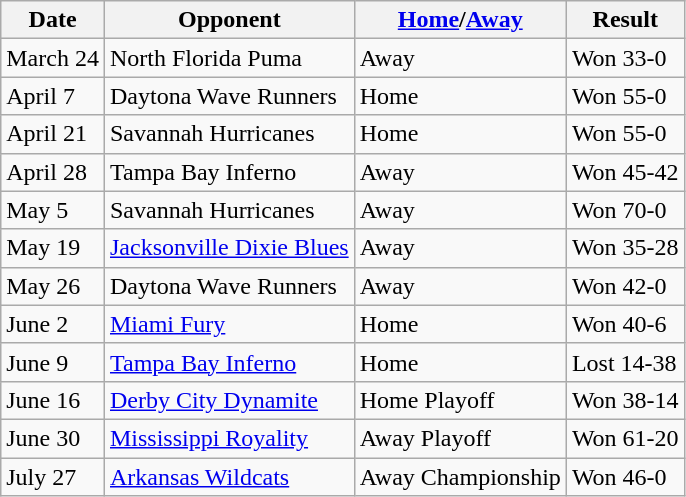<table class="wikitable">
<tr>
<th>Date</th>
<th>Opponent</th>
<th><a href='#'>Home</a>/<a href='#'>Away</a></th>
<th>Result</th>
</tr>
<tr>
<td>March 24</td>
<td>North Florida Puma</td>
<td>Away</td>
<td>Won 33-0</td>
</tr>
<tr>
<td>April 7</td>
<td>Daytona Wave Runners</td>
<td>Home</td>
<td>Won 55-0</td>
</tr>
<tr>
<td>April 21</td>
<td>Savannah Hurricanes</td>
<td>Home</td>
<td>Won 55-0</td>
</tr>
<tr>
<td>April 28</td>
<td>Tampa Bay Inferno</td>
<td>Away</td>
<td>Won 45-42</td>
</tr>
<tr>
<td>May 5</td>
<td>Savannah Hurricanes</td>
<td>Away</td>
<td>Won 70-0</td>
</tr>
<tr>
<td>May 19</td>
<td><a href='#'>Jacksonville Dixie Blues</a></td>
<td>Away</td>
<td>Won 35-28</td>
</tr>
<tr>
<td>May 26</td>
<td>Daytona Wave Runners</td>
<td>Away</td>
<td>Won 42-0</td>
</tr>
<tr>
<td>June 2</td>
<td><a href='#'>Miami Fury</a></td>
<td>Home</td>
<td>Won 40-6</td>
</tr>
<tr>
<td>June 9</td>
<td><a href='#'>Tampa Bay Inferno</a></td>
<td>Home</td>
<td>Lost 14-38</td>
</tr>
<tr>
<td>June 16</td>
<td><a href='#'>Derby City Dynamite</a></td>
<td>Home Playoff</td>
<td>Won 38-14</td>
</tr>
<tr>
<td>June 30</td>
<td><a href='#'>Mississippi Royality</a></td>
<td>Away Playoff</td>
<td>Won 61-20</td>
</tr>
<tr>
<td>July 27</td>
<td><a href='#'>Arkansas Wildcats</a></td>
<td>Away Championship</td>
<td>Won 46-0</td>
</tr>
</table>
